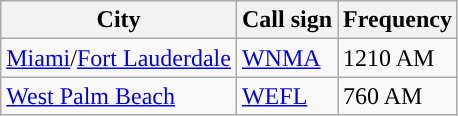<table class="wikitable">
<tr>
<th>City</th>
<th>Call sign</th>
<th>Frequency</th>
</tr>
<tr>
<td><a href='#'>Miami</a>/<a href='#'>Fort Lauderdale</a></td>
<td><a href='#'>WNMA</a></td>
<td>1210 AM</td>
</tr>
<tr>
<td><a href='#'>West Palm Beach</a></td>
<td><a href='#'>WEFL</a></td>
<td>760 AM</td>
</tr>
</table>
